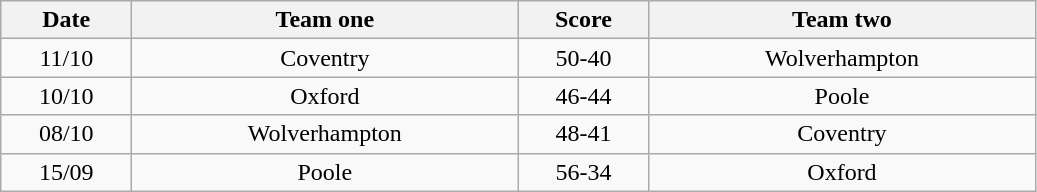<table class="wikitable" style="text-align: center">
<tr>
<th width=80>Date</th>
<th width=250>Team one</th>
<th width=80>Score</th>
<th width=250>Team two</th>
</tr>
<tr>
<td>11/10</td>
<td>Coventry</td>
<td>50-40</td>
<td>Wolverhampton</td>
</tr>
<tr>
<td>10/10</td>
<td>Oxford</td>
<td>46-44</td>
<td>Poole</td>
</tr>
<tr>
<td>08/10</td>
<td>Wolverhampton</td>
<td>48-41</td>
<td>Coventry</td>
</tr>
<tr>
<td>15/09</td>
<td>Poole</td>
<td>56-34</td>
<td>Oxford</td>
</tr>
</table>
